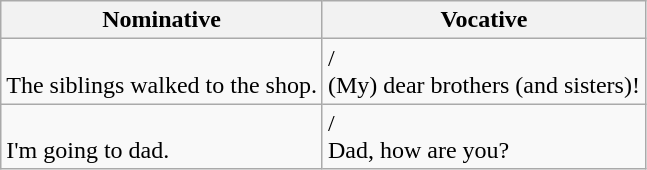<table class="wikitable">
<tr>
<th>Nominative</th>
<th>Vocative</th>
</tr>
<tr>
<td> <br> The siblings walked to the shop.</td>
<td> /  <br> (My) dear brothers (and sisters)!</td>
</tr>
<tr>
<td> <br> I'm going to dad.</td>
<td> /  <br> Dad, how are you?</td>
</tr>
</table>
